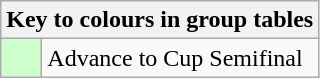<table class="wikitable" style="text-align: center;">
<tr>
<th colspan=2>Key to colours in group tables</th>
</tr>
<tr>
<td style="background:#cfc; width:20px;"></td>
<td align=left>Advance to Cup Semifinal</td>
</tr>
</table>
